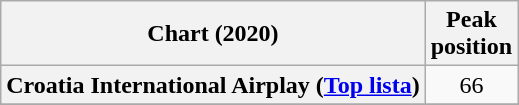<table class="wikitable sortable plainrowheaders" style="text-align:center;">
<tr>
<th>Chart (2020)</th>
<th>Peak<br>position</th>
</tr>
<tr>
<th scope="row">Croatia International Airplay (<a href='#'>Top lista</a>)</th>
<td>66</td>
</tr>
<tr>
</tr>
<tr>
</tr>
</table>
